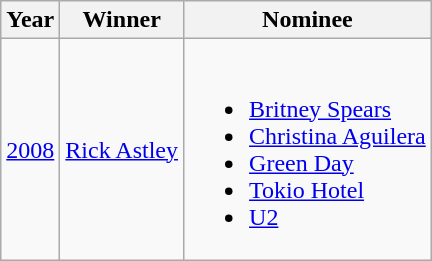<table class="wikitable">
<tr>
<th>Year</th>
<th>Winner</th>
<th>Nominee</th>
</tr>
<tr>
<td><a href='#'>2008</a></td>
<td><a href='#'>Rick Astley</a></td>
<td><br><ul><li><a href='#'>Britney Spears</a></li><li><a href='#'>Christina Aguilera</a></li><li><a href='#'>Green Day</a></li><li><a href='#'>Tokio Hotel</a></li><li><a href='#'>U2</a></li></ul></td>
</tr>
</table>
